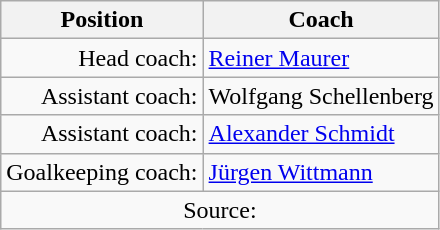<table class="wikitable">
<tr>
<th>Position</th>
<th>Coach</th>
</tr>
<tr>
<td Style="text-align: right">Head coach:</td>
<td><a href='#'>Reiner Maurer</a></td>
</tr>
<tr>
<td Style="text-align: right">Assistant coach:</td>
<td>Wolfgang Schellenberg</td>
</tr>
<tr>
<td Style="text-align: right">Assistant coach:</td>
<td><a href='#'>Alexander Schmidt</a></td>
</tr>
<tr>
<td Style="text-align: right">Goalkeeping coach:</td>
<td><a href='#'>Jürgen Wittmann</a></td>
</tr>
<tr>
<td Style="text-align: center" colspan="2">Source:</td>
</tr>
</table>
